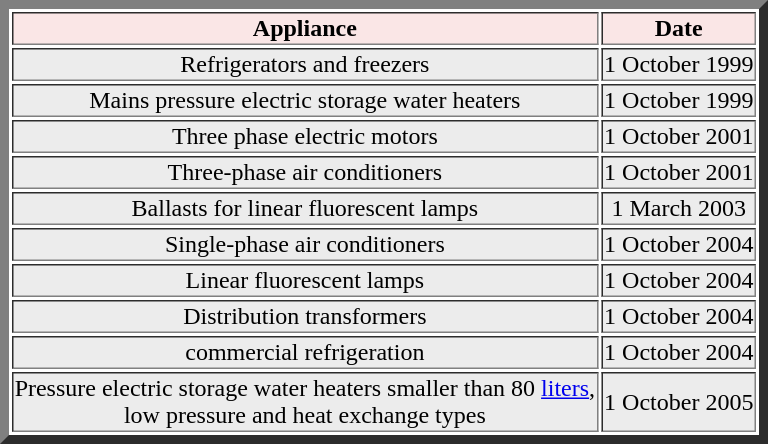<table align="center" border="6">
<tr align="center" bgcolor="#fae6e6"!>
<th>Appliance</th>
<th>Date</th>
</tr>
<tr align="center" bgcolor="#ececec">
<td>Refrigerators and freezers</td>
<td>1 October 1999</td>
</tr>
<tr align="center" bgcolor="#ececec">
<td>Mains pressure electric storage water heaters</td>
<td>1 October 1999</td>
</tr>
<tr align="center" bgcolor="#ececec">
<td>Three phase electric motors</td>
<td>1 October 2001</td>
</tr>
<tr align="center" bgcolor="#ececec">
<td>Three-phase air conditioners</td>
<td>1 October 2001</td>
</tr>
<tr align="center" bgcolor="#ececec">
<td>Ballasts for linear fluorescent lamps</td>
<td>1 March 2003</td>
</tr>
<tr align="center" bgcolor="#ececec">
<td>Single-phase air conditioners</td>
<td>1 October 2004</td>
</tr>
<tr align="center" bgcolor="#ececec">
<td>Linear fluorescent lamps</td>
<td>1 October 2004</td>
</tr>
<tr align="center" bgcolor="#ececec">
<td>Distribution transformers</td>
<td>1 October 2004</td>
</tr>
<tr align="center" bgcolor="#ececec">
<td>commercial refrigeration</td>
<td>1 October 2004</td>
</tr>
<tr align="center" bgcolor="#ececec">
<td>Pressure electric storage water heaters smaller than 80 <a href='#'>liters</a>,<br> low pressure and heat exchange types</td>
<td>1 October 2005</td>
</tr>
</table>
